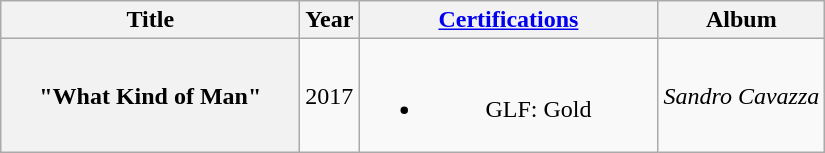<table class="wikitable plainrowheaders" style="text-align:center;">
<tr>
<th scope="col" style="width:12em;">Title</th>
<th scope="col" style="width:1em;">Year</th>
<th scope="col" style="width:12em;"><a href='#'>Certifications</a></th>
<th scope="col">Album</th>
</tr>
<tr>
<th scope="row">"What Kind of Man"</th>
<td>2017</td>
<td><br><ul><li>GLF: Gold</li></ul></td>
<td><em>Sandro Cavazza</em></td>
</tr>
</table>
